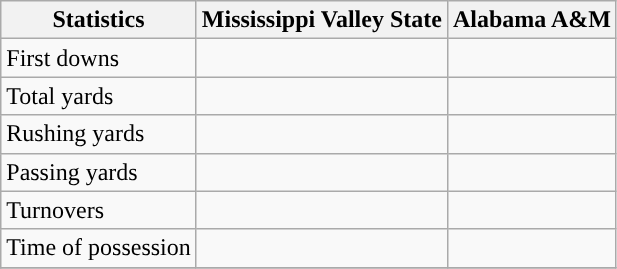<table class="wikitable">
<tr>
<th>Statistics</th>
<th>Mississippi Valley State</th>
<th>Alabama A&M</th>
</tr>
<tr>
<td>First downs</td>
<td> </td>
<td> </td>
</tr>
<tr>
<td>Total yards</td>
<td> </td>
<td> </td>
</tr>
<tr>
<td>Rushing yards</td>
<td> </td>
<td> </td>
</tr>
<tr>
<td>Passing yards</td>
<td> </td>
<td> </td>
</tr>
<tr>
<td>Turnovers</td>
<td> </td>
<td> </td>
</tr>
<tr>
<td>Time of possession</td>
<td> </td>
<td> </td>
</tr>
<tr>
</tr>
</table>
